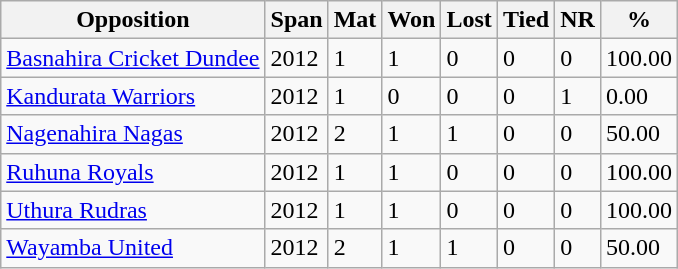<table class="wikitable sortable">
<tr>
<th>Opposition</th>
<th>Span</th>
<th>Mat</th>
<th>Won</th>
<th>Lost</th>
<th>Tied</th>
<th>NR</th>
<th>%</th>
</tr>
<tr>
<td><a href='#'>Basnahira Cricket Dundee</a></td>
<td>2012</td>
<td>1</td>
<td>1</td>
<td>0</td>
<td>0</td>
<td>0</td>
<td>100.00</td>
</tr>
<tr>
<td><a href='#'>Kandurata Warriors</a></td>
<td>2012</td>
<td>1</td>
<td>0</td>
<td>0</td>
<td>0</td>
<td>1</td>
<td>0.00</td>
</tr>
<tr>
<td><a href='#'>Nagenahira Nagas</a></td>
<td>2012</td>
<td>2</td>
<td>1</td>
<td>1</td>
<td>0</td>
<td>0</td>
<td>50.00</td>
</tr>
<tr>
<td><a href='#'>Ruhuna Royals</a></td>
<td>2012</td>
<td>1</td>
<td>1</td>
<td>0</td>
<td>0</td>
<td>0</td>
<td>100.00</td>
</tr>
<tr>
<td><a href='#'>Uthura Rudras</a></td>
<td>2012</td>
<td>1</td>
<td>1</td>
<td>0</td>
<td>0</td>
<td>0</td>
<td>100.00</td>
</tr>
<tr>
<td><a href='#'>Wayamba United</a></td>
<td>2012</td>
<td>2</td>
<td>1</td>
<td>1</td>
<td>0</td>
<td>0</td>
<td>50.00</td>
</tr>
</table>
